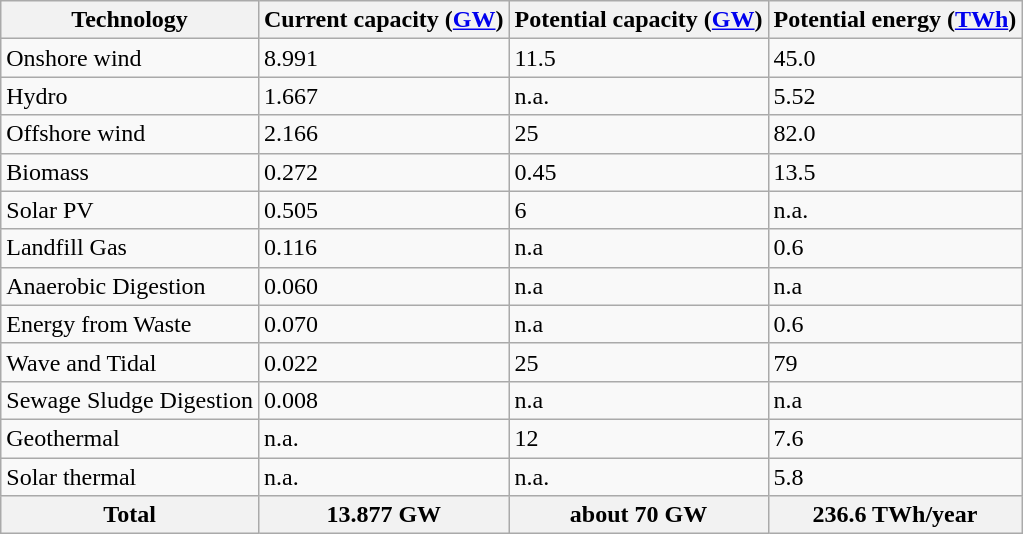<table class="wikitable sortable static-row-numbers static-row-header-text">
<tr>
<th>Technology</th>
<th>Current capacity (<a href='#'>GW</a>)</th>
<th>Potential capacity (<a href='#'>GW</a>)</th>
<th>Potential energy (<a href='#'>TWh</a>)</th>
</tr>
<tr>
<td align="left">Onshore wind</td>
<td>8.991</td>
<td>11.5</td>
<td>45.0</td>
</tr>
<tr>
<td align="left">Hydro</td>
<td>1.667</td>
<td>n.a.</td>
<td>5.52</td>
</tr>
<tr>
<td align="left">Offshore wind</td>
<td>2.166</td>
<td>25</td>
<td>82.0</td>
</tr>
<tr>
<td align="left">Biomass</td>
<td>0.272</td>
<td>0.45</td>
<td>13.5</td>
</tr>
<tr>
<td align="left">Solar PV</td>
<td>0.505</td>
<td>6</td>
<td>n.a.</td>
</tr>
<tr>
<td align="left">Landfill Gas</td>
<td>0.116</td>
<td>n.a</td>
<td>0.6</td>
</tr>
<tr>
<td align="left">Anaerobic Digestion</td>
<td>0.060</td>
<td>n.a</td>
<td>n.a</td>
</tr>
<tr>
<td align="left">Energy from Waste</td>
<td>0.070</td>
<td>n.a</td>
<td>0.6</td>
</tr>
<tr>
<td align="left">Wave and Tidal</td>
<td>0.022</td>
<td>25</td>
<td>79</td>
</tr>
<tr>
<td align="left">Sewage Sludge Digestion</td>
<td>0.008</td>
<td>n.a</td>
<td>n.a</td>
</tr>
<tr>
<td align="left">Geothermal</td>
<td>n.a.</td>
<td>12</td>
<td>7.6</td>
</tr>
<tr>
<td align="left">Solar thermal</td>
<td>n.a.</td>
<td>n.a.</td>
<td>5.8</td>
</tr>
<tr class="sortbottom">
<th>Total</th>
<th>13.877 GW</th>
<th>about 70 GW</th>
<th>236.6 TWh/year</th>
</tr>
</table>
